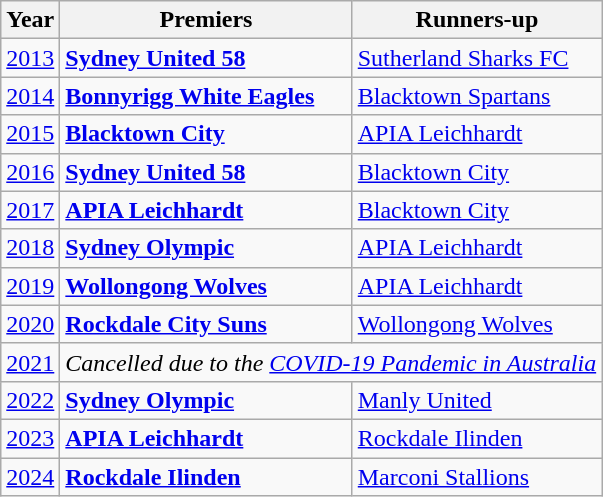<table class="wikitable">
<tr>
<th>Year</th>
<th>Premiers</th>
<th>Runners-up</th>
</tr>
<tr>
<td><a href='#'>2013</a></td>
<td><strong><a href='#'>Sydney United 58</a></strong></td>
<td><a href='#'>Sutherland Sharks FC</a></td>
</tr>
<tr>
<td><a href='#'>2014</a></td>
<td><strong><a href='#'>Bonnyrigg White Eagles</a></strong></td>
<td><a href='#'>Blacktown Spartans</a></td>
</tr>
<tr>
<td><a href='#'>2015</a></td>
<td><strong><a href='#'>Blacktown City</a></strong></td>
<td><a href='#'>APIA Leichhardt</a></td>
</tr>
<tr>
<td><a href='#'>2016</a></td>
<td><strong><a href='#'>Sydney United 58</a></strong></td>
<td><a href='#'>Blacktown City</a></td>
</tr>
<tr>
<td><a href='#'>2017</a></td>
<td><strong><a href='#'>APIA Leichhardt</a></strong></td>
<td><a href='#'>Blacktown City</a></td>
</tr>
<tr>
<td><a href='#'>2018</a></td>
<td><strong><a href='#'>Sydney Olympic</a></strong></td>
<td><a href='#'>APIA Leichhardt</a></td>
</tr>
<tr>
<td><a href='#'>2019</a></td>
<td><strong><a href='#'>Wollongong Wolves</a></strong></td>
<td><a href='#'>APIA Leichhardt</a></td>
</tr>
<tr>
<td><a href='#'>2020</a></td>
<td><strong><a href='#'>Rockdale City Suns</a></strong></td>
<td><a href='#'>Wollongong Wolves</a></td>
</tr>
<tr>
<td><a href='#'>2021</a></td>
<td colspan=2><em>Cancelled due to the <a href='#'>COVID-19 Pandemic in Australia</a></em></td>
</tr>
<tr>
<td><a href='#'>2022</a></td>
<td><strong><a href='#'>Sydney Olympic</a></strong></td>
<td><a href='#'>Manly United</a></td>
</tr>
<tr>
<td><a href='#'>2023</a></td>
<td><strong><a href='#'>APIA Leichhardt</a></strong></td>
<td><a href='#'>Rockdale Ilinden</a></td>
</tr>
<tr>
<td><a href='#'>2024</a></td>
<td><strong><a href='#'>Rockdale Ilinden</a></strong></td>
<td><a href='#'>Marconi Stallions</a></td>
</tr>
</table>
